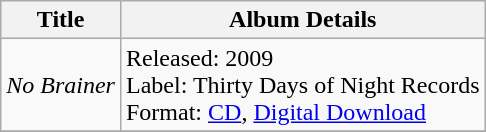<table class="wikitable">
<tr>
<th>Title</th>
<th>Album Details</th>
</tr>
<tr>
<td><em>No Brainer</em></td>
<td>Released: 2009 <br> Label: Thirty Days of Night Records <br> Format: <a href='#'>CD</a>, <a href='#'>Digital Download</a></td>
</tr>
<tr>
</tr>
</table>
